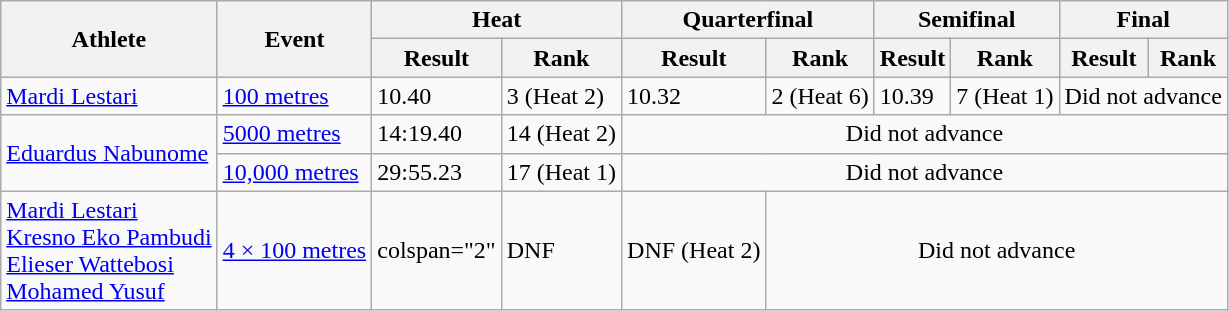<table class="wikitable">
<tr>
<th rowspan="2">Athlete</th>
<th rowspan="2">Event</th>
<th colspan="2">Heat</th>
<th colspan="2">Quarterfinal</th>
<th colspan="2">Semifinal</th>
<th colspan="2">Final</th>
</tr>
<tr>
<th>Result</th>
<th>Rank</th>
<th>Result</th>
<th>Rank</th>
<th>Result</th>
<th>Rank</th>
<th>Result</th>
<th>Rank</th>
</tr>
<tr>
<td><a href='#'>Mardi Lestari</a></td>
<td><a href='#'>100 metres</a></td>
<td>10.40</td>
<td>3 (Heat 2)</td>
<td>10.32</td>
<td>2 (Heat 6)</td>
<td>10.39</td>
<td>7 (Heat 1)</td>
<td colspan="2" align=center>Did not advance</td>
</tr>
<tr>
<td rowspan=2><a href='#'>Eduardus Nabunome</a></td>
<td><a href='#'>5000 metres</a></td>
<td>14:19.40</td>
<td>14 (Heat 2)</td>
<td colspan="6" align=center>Did not advance</td>
</tr>
<tr>
<td><a href='#'>10,000 metres</a></td>
<td>29:55.23</td>
<td>17 (Heat 1)</td>
<td colspan="6" align=center>Did not advance</td>
</tr>
<tr>
<td align=left><a href='#'>Mardi Lestari</a><br><a href='#'>Kresno Eko Pambudi</a><br><a href='#'>Elieser Wattebosi</a><br><a href='#'>Mohamed Yusuf</a></td>
<td><a href='#'>4 × 100 metres</a></td>
<td>colspan="2" </td>
<td>DNF</td>
<td>DNF (Heat 2)</td>
<td colspan="6" align=center>Did not advance</td>
</tr>
</table>
